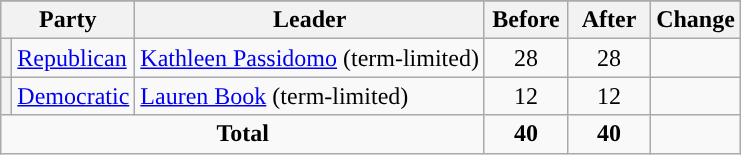<table class="wikitable" style="text-align:center;">
<tr>
</tr>
<tr>
<th colspan="2">Party</th>
<th>Leader</th>
<th style="width:3em">Before</th>
<th style="width:3em">After</th>
<th style="width:3em">Change</th>
</tr>
<tr>
<th style="background-color:"></th>
<td style="text-align:left;"><a href='#'>Republican</a></td>
<td style="text-align:left;"><a href='#'>Kathleen Passidomo</a> (term-limited)</td>
<td>28</td>
<td>28</td>
<td></td>
</tr>
<tr>
<th style="background-color:"></th>
<td style="text-align:left;"><a href='#'>Democratic</a></td>
<td style="text-align:left;"><a href='#'>Lauren Book</a> (term-limited)</td>
<td>12</td>
<td>12</td>
<td></td>
</tr>
<tr>
<td colspan="3"><strong>Total</strong></td>
<td><strong>40</strong></td>
<td><strong>40</strong></td>
<td></td>
</tr>
</table>
